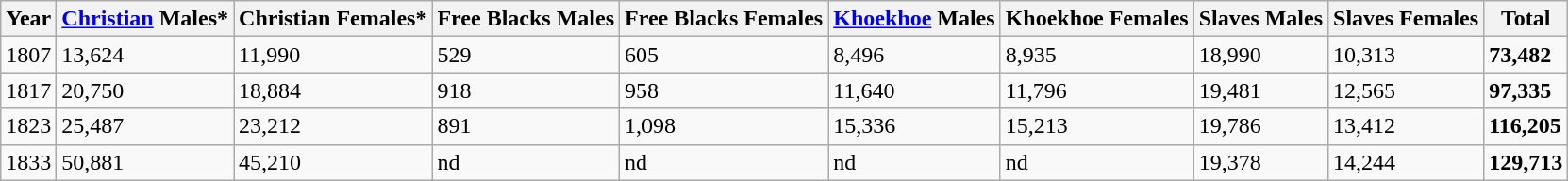<table class="wikitable">
<tr>
<th>Year</th>
<th><a href='#'>Christian</a> Males*</th>
<th>Christian Females*</th>
<th>Free Blacks Males</th>
<th>Free Blacks Females</th>
<th><a href='#'>Khoekhoe</a> Males</th>
<th>Khoekhoe Females</th>
<th>Slaves Males</th>
<th>Slaves Females</th>
<th>Total</th>
</tr>
<tr>
<td>1807</td>
<td>13,624</td>
<td>11,990</td>
<td>529</td>
<td>605</td>
<td>8,496</td>
<td>8,935</td>
<td>18,990</td>
<td>10,313</td>
<td><strong>73,482</strong></td>
</tr>
<tr>
<td>1817</td>
<td>20,750</td>
<td>18,884</td>
<td>918</td>
<td>958</td>
<td>11,640</td>
<td>11,796</td>
<td>19,481</td>
<td>12,565</td>
<td><strong>97,335</strong></td>
</tr>
<tr>
<td>1823</td>
<td>25,487</td>
<td>23,212</td>
<td>891</td>
<td>1,098</td>
<td>15,336</td>
<td>15,213</td>
<td>19,786</td>
<td>13,412</td>
<td><strong>116,205</strong></td>
</tr>
<tr>
<td>1833</td>
<td>50,881</td>
<td>45,210</td>
<td>nd</td>
<td>nd</td>
<td>nd</td>
<td>nd</td>
<td>19,378</td>
<td>14,244</td>
<td><strong>129,713</strong></td>
</tr>
</table>
